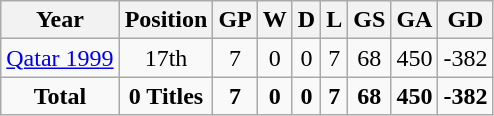<table class="wikitable" style="text-align: center;">
<tr>
<th>Year</th>
<th>Position</th>
<th>GP</th>
<th>W</th>
<th>D</th>
<th>L</th>
<th>GS</th>
<th>GA</th>
<th>GD</th>
</tr>
<tr>
<td><a href='#'>Qatar 1999</a></td>
<td>17th</td>
<td>7</td>
<td>0</td>
<td>0</td>
<td>7</td>
<td>68</td>
<td>450</td>
<td>-382</td>
</tr>
<tr>
<td><strong>Total</strong></td>
<td><strong>0 Titles</strong></td>
<td><strong>7</strong></td>
<td><strong>0</strong></td>
<td><strong>0</strong></td>
<td><strong>7</strong></td>
<td><strong>68</strong></td>
<td><strong>450</strong></td>
<td><strong>-382</strong></td>
</tr>
</table>
